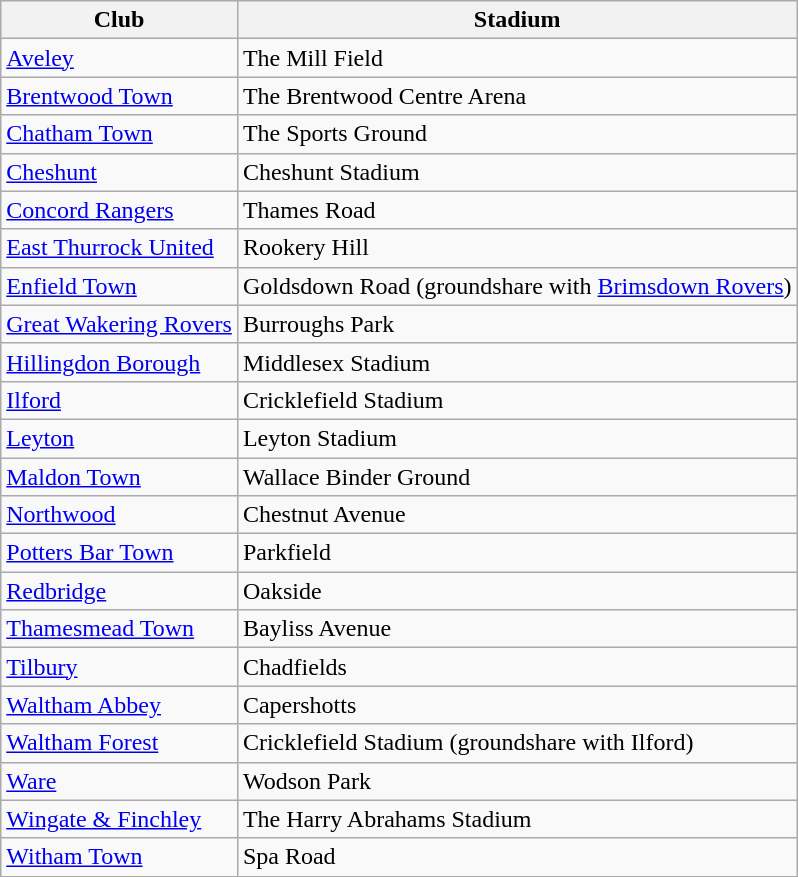<table class="wikitable sortable">
<tr>
<th>Club</th>
<th>Stadium</th>
</tr>
<tr>
<td><a href='#'>Aveley</a></td>
<td>The Mill Field</td>
</tr>
<tr>
<td><a href='#'>Brentwood Town</a></td>
<td>The Brentwood Centre Arena</td>
</tr>
<tr>
<td><a href='#'>Chatham Town</a></td>
<td>The Sports Ground</td>
</tr>
<tr>
<td><a href='#'>Cheshunt</a></td>
<td>Cheshunt Stadium</td>
</tr>
<tr>
<td><a href='#'>Concord Rangers</a></td>
<td>Thames Road</td>
</tr>
<tr>
<td><a href='#'>East Thurrock United</a></td>
<td>Rookery Hill</td>
</tr>
<tr>
<td><a href='#'>Enfield Town</a></td>
<td>Goldsdown Road (groundshare with <a href='#'>Brimsdown Rovers</a>)</td>
</tr>
<tr>
<td><a href='#'>Great Wakering Rovers</a></td>
<td>Burroughs Park</td>
</tr>
<tr>
<td><a href='#'>Hillingdon Borough</a></td>
<td>Middlesex Stadium</td>
</tr>
<tr>
<td><a href='#'>Ilford</a></td>
<td>Cricklefield Stadium</td>
</tr>
<tr>
<td><a href='#'>Leyton</a></td>
<td>Leyton Stadium</td>
</tr>
<tr>
<td><a href='#'>Maldon Town</a></td>
<td>Wallace Binder Ground</td>
</tr>
<tr>
<td><a href='#'>Northwood</a></td>
<td>Chestnut Avenue</td>
</tr>
<tr>
<td><a href='#'>Potters Bar Town</a></td>
<td>Parkfield</td>
</tr>
<tr>
<td><a href='#'>Redbridge</a></td>
<td>Oakside</td>
</tr>
<tr>
<td><a href='#'>Thamesmead Town</a></td>
<td>Bayliss Avenue</td>
</tr>
<tr>
<td><a href='#'>Tilbury</a></td>
<td>Chadfields</td>
</tr>
<tr>
<td><a href='#'>Waltham Abbey</a></td>
<td>Capershotts</td>
</tr>
<tr>
<td><a href='#'>Waltham Forest</a></td>
<td>Cricklefield Stadium (groundshare with Ilford)</td>
</tr>
<tr>
<td><a href='#'>Ware</a></td>
<td>Wodson Park</td>
</tr>
<tr>
<td><a href='#'>Wingate & Finchley</a></td>
<td>The Harry Abrahams Stadium</td>
</tr>
<tr>
<td><a href='#'>Witham Town</a></td>
<td>Spa Road</td>
</tr>
</table>
